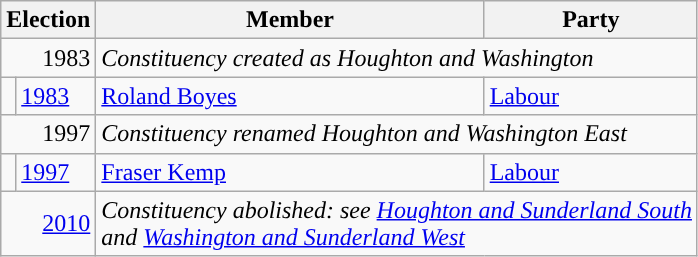<table class="wikitable">
<tr>
<th colspan="2">Election</th>
<th>Member </th>
<th>Party</th>
</tr>
<tr>
<td colspan="2" align="right">1983</td>
<td colspan="2"><em>Constituency created as Houghton and Washington</em></td>
</tr>
<tr>
<td style="color:inherit;background-color: "></td>
<td><a href='#'>1983</a></td>
<td><a href='#'>Roland Boyes</a></td>
<td><a href='#'>Labour</a></td>
</tr>
<tr>
<td colspan="2" align="right">1997</td>
<td colspan="2"><em>Constituency renamed Houghton and Washington East</em></td>
</tr>
<tr>
<td style="color:inherit;background-color: "></td>
<td><a href='#'>1997</a></td>
<td><a href='#'>Fraser Kemp</a></td>
<td><a href='#'>Labour</a></td>
</tr>
<tr>
<td colspan="2" align="right"><a href='#'>2010</a></td>
<td colspan="2"><em>Constituency abolished: see <a href='#'>Houghton and Sunderland South</a><br>and <a href='#'>Washington and Sunderland West</a></em></td>
</tr>
</table>
